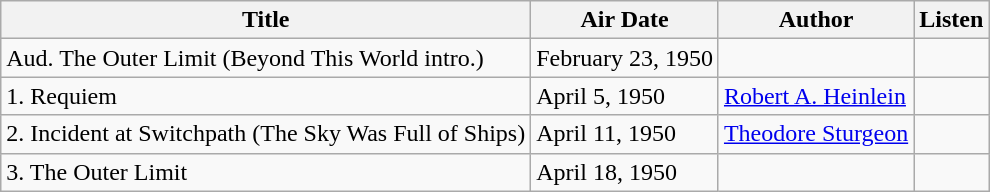<table class="wikitable">
<tr>
<th>Title</th>
<th>Air Date</th>
<th>Author</th>
<th>Listen</th>
</tr>
<tr>
<td>Aud. The Outer Limit (Beyond This World intro.)</td>
<td>February 23, 1950</td>
<td></td>
<td></td>
</tr>
<tr>
<td>1. Requiem</td>
<td>April 5, 1950</td>
<td><a href='#'>Robert A. Heinlein</a></td>
<td></td>
</tr>
<tr>
<td>2. Incident at Switchpath (The Sky Was Full of Ships)</td>
<td>April 11, 1950</td>
<td><a href='#'>Theodore Sturgeon</a></td>
<td></td>
</tr>
<tr>
<td>3. The Outer Limit</td>
<td>April 18, 1950</td>
<td></td>
<td></td>
</tr>
</table>
